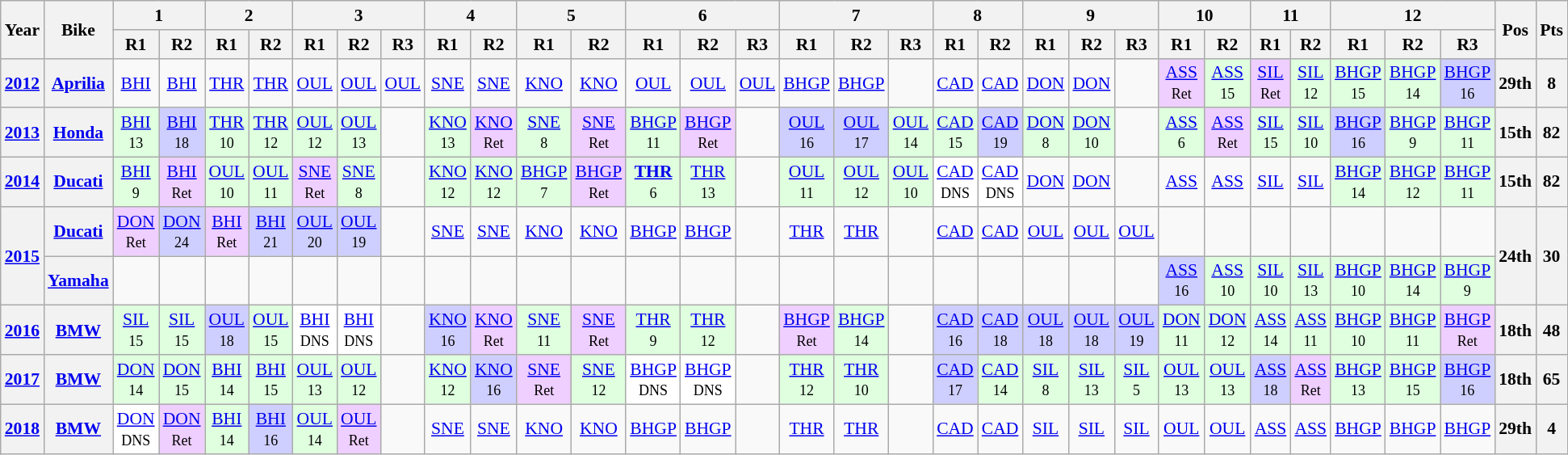<table class="wikitable" style="text-align:center; font-size:90%">
<tr>
<th valign="middle" rowspan=2>Year</th>
<th valign="middle" rowspan=2>Bike</th>
<th colspan=2>1</th>
<th colspan=2>2</th>
<th colspan=3>3</th>
<th colspan=2>4</th>
<th colspan=2>5</th>
<th colspan=3>6</th>
<th colspan=3>7</th>
<th colspan=2>8</th>
<th colspan=3>9</th>
<th colspan=2>10</th>
<th colspan=2>11</th>
<th colspan=3>12</th>
<th rowspan=2>Pos</th>
<th rowspan=2>Pts</th>
</tr>
<tr>
<th>R1</th>
<th>R2</th>
<th>R1</th>
<th>R2</th>
<th>R1</th>
<th>R2</th>
<th>R3</th>
<th>R1</th>
<th>R2</th>
<th>R1</th>
<th>R2</th>
<th>R1</th>
<th>R2</th>
<th>R3</th>
<th>R1</th>
<th>R2</th>
<th>R3</th>
<th>R1</th>
<th>R2</th>
<th>R1</th>
<th>R2</th>
<th>R3</th>
<th>R1</th>
<th>R2</th>
<th>R1</th>
<th>R2</th>
<th>R1</th>
<th>R2</th>
<th>R3</th>
</tr>
<tr>
<th><a href='#'>2012</a></th>
<th><a href='#'>Aprilia</a></th>
<td><a href='#'>BHI</a></td>
<td><a href='#'>BHI</a></td>
<td><a href='#'>THR</a></td>
<td><a href='#'>THR</a></td>
<td><a href='#'>OUL</a></td>
<td><a href='#'>OUL</a></td>
<td><a href='#'>OUL</a></td>
<td><a href='#'>SNE</a></td>
<td><a href='#'>SNE</a></td>
<td><a href='#'>KNO</a></td>
<td><a href='#'>KNO</a></td>
<td><a href='#'>OUL</a></td>
<td><a href='#'>OUL</a></td>
<td><a href='#'>OUL</a></td>
<td><a href='#'>BHGP</a></td>
<td><a href='#'>BHGP</a></td>
<td></td>
<td><a href='#'>CAD</a></td>
<td><a href='#'>CAD</a></td>
<td><a href='#'>DON</a></td>
<td><a href='#'>DON</a></td>
<td></td>
<td style="background:#efcfff;"><a href='#'>ASS</a><br><small>Ret</small></td>
<td style="background:#dfffdf;"><a href='#'>ASS</a><br><small>15</small></td>
<td style="background:#efcfff;"><a href='#'>SIL</a><br><small>Ret</small></td>
<td style="background:#dfffdf;"><a href='#'>SIL</a><br><small>12</small></td>
<td style="background:#dfffdf;"><a href='#'>BHGP</a><br><small>15</small></td>
<td style="background:#dfffdf;"><a href='#'>BHGP</a><br><small>14</small></td>
<td style="background:#cfcfff;"><a href='#'>BHGP</a><br><small>16</small></td>
<th>29th</th>
<th>8</th>
</tr>
<tr>
<th><a href='#'>2013</a></th>
<th><a href='#'>Honda</a></th>
<td style="background:#dfffdf;"><a href='#'>BHI</a><br><small>13</small></td>
<td style="background:#cfcfff;"><a href='#'>BHI</a><br><small>18</small></td>
<td style="background:#dfffdf;"><a href='#'>THR</a><br><small>10</small></td>
<td style="background:#dfffdf;"><a href='#'>THR</a><br><small>12</small></td>
<td style="background:#dfffdf;"><a href='#'>OUL</a><br><small>12</small></td>
<td style="background:#dfffdf;"><a href='#'>OUL</a><br><small>13</small></td>
<td></td>
<td style="background:#dfffdf;"><a href='#'>KNO</a><br><small>13</small></td>
<td style="background:#efcfff;"><a href='#'>KNO</a><br><small>Ret</small></td>
<td style="background:#dfffdf;"><a href='#'>SNE</a><br><small>8</small></td>
<td style="background:#efcfff;"><a href='#'>SNE</a><br><small>Ret</small></td>
<td style="background:#dfffdf;"><a href='#'>BHGP</a><br><small>11</small></td>
<td style="background:#efcfff;"><a href='#'>BHGP</a><br><small>Ret</small></td>
<td></td>
<td style="background:#cfcfff;"><a href='#'>OUL</a><br><small>16</small></td>
<td style="background:#cfcfff;"><a href='#'>OUL</a><br><small>17</small></td>
<td style="background:#dfffdf;"><a href='#'>OUL</a><br><small>14</small></td>
<td style="background:#dfffdf;"><a href='#'>CAD</a><br><small>15</small></td>
<td style="background:#cfcfff;"><a href='#'>CAD</a><br><small>19</small></td>
<td style="background:#dfffdf;"><a href='#'>DON</a><br><small>8</small></td>
<td style="background:#dfffdf;"><a href='#'>DON</a><br><small>10</small></td>
<td></td>
<td style="background:#dfffdf;"><a href='#'>ASS</a><br><small>6</small></td>
<td style="background:#efcfff;"><a href='#'>ASS</a><br><small>Ret</small></td>
<td style="background:#dfffdf;"><a href='#'>SIL</a><br><small>15</small></td>
<td style="background:#dfffdf;"><a href='#'>SIL</a><br><small>10</small></td>
<td style="background:#cfcfff;"><a href='#'>BHGP</a><br><small>16</small></td>
<td style="background:#dfffdf;"><a href='#'>BHGP</a><br><small>9</small></td>
<td style="background:#dfffdf;"><a href='#'>BHGP</a><br><small>11</small></td>
<th>15th</th>
<th>82</th>
</tr>
<tr>
<th><a href='#'>2014</a></th>
<th><a href='#'>Ducati</a></th>
<td style="background:#dfffdf;"><a href='#'>BHI</a><br><small>9</small></td>
<td style="background:#efcfff;"><a href='#'>BHI</a><br><small>Ret</small></td>
<td style="background:#dfffdf;"><a href='#'>OUL</a><br><small>10</small></td>
<td style="background:#dfffdf;"><a href='#'>OUL</a><br><small>11</small></td>
<td style="background:#efcfff;"><a href='#'>SNE</a><br><small>Ret</small></td>
<td style="background:#dfffdf;"><a href='#'>SNE</a><br><small>8</small></td>
<td></td>
<td style="background:#dfffdf;"><a href='#'>KNO</a><br><small>12</small></td>
<td style="background:#dfffdf;"><a href='#'>KNO</a><br><small>12</small></td>
<td style="background:#dfffdf;"><a href='#'>BHGP</a><br><small>7</small></td>
<td style="background:#efcfff;"><a href='#'>BHGP</a><br><small>Ret</small></td>
<td style="background:#dfffdf;"><strong><a href='#'>THR</a></strong><br><small>6</small></td>
<td style="background:#dfffdf;"><a href='#'>THR</a><br><small>13</small></td>
<td></td>
<td style="background:#dfffdf;"><a href='#'>OUL</a><br><small>11</small></td>
<td style="background:#dfffdf;"><a href='#'>OUL</a><br><small>12</small></td>
<td style="background:#dfffdf;"><a href='#'>OUL</a><br><small>10</small></td>
<td style="background:#FFFFFF;"><a href='#'>CAD</a><br><small>DNS</small></td>
<td style="background:#FFFFFF;"><a href='#'>CAD</a><br><small>DNS</small></td>
<td><a href='#'>DON</a></td>
<td><a href='#'>DON</a></td>
<td></td>
<td><a href='#'>ASS</a></td>
<td><a href='#'>ASS</a></td>
<td><a href='#'>SIL</a></td>
<td><a href='#'>SIL</a></td>
<td style="background:#dfffdf;"><a href='#'>BHGP</a><br><small>14</small></td>
<td style="background:#dfffdf;"><a href='#'>BHGP</a><br><small>12</small></td>
<td style="background:#dfffdf;"><a href='#'>BHGP</a><br><small>11</small></td>
<th>15th</th>
<th>82</th>
</tr>
<tr>
<th rowspan=2><a href='#'>2015</a></th>
<th><a href='#'>Ducati</a></th>
<td style="background:#efcfff;"><a href='#'>DON</a><br><small>Ret</small></td>
<td style="background:#cfcfff;"><a href='#'>DON</a><br><small>24</small></td>
<td style="background:#efcfff;"><a href='#'>BHI</a><br><small>Ret</small></td>
<td style="background:#cfcfff;"><a href='#'>BHI</a><br><small>21</small></td>
<td style="background:#cfcfff;"><a href='#'>OUL</a><br><small>20</small></td>
<td style="background:#cfcfff;"><a href='#'>OUL</a><br><small>19</small></td>
<td></td>
<td><a href='#'>SNE</a></td>
<td><a href='#'>SNE</a></td>
<td><a href='#'>KNO</a></td>
<td><a href='#'>KNO</a></td>
<td><a href='#'>BHGP</a></td>
<td><a href='#'>BHGP</a></td>
<td></td>
<td><a href='#'>THR</a></td>
<td><a href='#'>THR</a></td>
<td></td>
<td><a href='#'>CAD</a></td>
<td><a href='#'>CAD</a></td>
<td><a href='#'>OUL</a></td>
<td><a href='#'>OUL</a></td>
<td><a href='#'>OUL</a></td>
<td></td>
<td></td>
<td></td>
<td></td>
<td></td>
<td></td>
<td></td>
<th rowspan=2>24th</th>
<th rowspan=2>30</th>
</tr>
<tr>
<th><a href='#'>Yamaha</a></th>
<td></td>
<td></td>
<td></td>
<td></td>
<td></td>
<td></td>
<td></td>
<td></td>
<td></td>
<td></td>
<td></td>
<td></td>
<td></td>
<td></td>
<td></td>
<td></td>
<td></td>
<td></td>
<td></td>
<td></td>
<td></td>
<td></td>
<td style="background:#cfcfff;"><a href='#'>ASS</a><br><small>16</small></td>
<td style="background:#dfffdf;"><a href='#'>ASS</a><br><small>10</small></td>
<td style="background:#dfffdf;"><a href='#'>SIL</a><br><small>10</small></td>
<td style="background:#dfffdf;"><a href='#'>SIL</a><br><small>13</small></td>
<td style="background:#dfffdf;"><a href='#'>BHGP</a><br><small>10</small></td>
<td style="background:#dfffdf;"><a href='#'>BHGP</a><br><small>14</small></td>
<td style="background:#dfffdf;"><a href='#'>BHGP</a><br><small>9</small></td>
</tr>
<tr>
<th><a href='#'>2016</a></th>
<th><a href='#'>BMW</a></th>
<td style="background:#dfffdf;"><a href='#'>SIL</a><br><small>15</small></td>
<td style="background:#dfffdf;"><a href='#'>SIL</a><br><small>15</small></td>
<td style="background:#cfcfff;"><a href='#'>OUL</a><br><small>18</small></td>
<td style="background:#dfffdf;"><a href='#'>OUL</a><br><small>15</small></td>
<td style="background:#FFFFFF;"><a href='#'>BHI</a><br><small>DNS</small></td>
<td style="background:#FFFFFF;"><a href='#'>BHI</a><br><small>DNS</small></td>
<td></td>
<td style="background:#cfcfff;"><a href='#'>KNO</a><br><small>16</small></td>
<td style="background:#efcfff;"><a href='#'>KNO</a><br><small>Ret</small></td>
<td style="background:#dfffdf;"><a href='#'>SNE</a><br><small>11</small></td>
<td style="background:#efcfff;"><a href='#'>SNE</a><br><small>Ret</small></td>
<td style="background:#dfffdf;"><a href='#'>THR</a><br><small>9</small></td>
<td style="background:#dfffdf;"><a href='#'>THR</a><br><small>12</small></td>
<td></td>
<td style="background:#efcfff;"><a href='#'>BHGP</a><br><small>Ret</small></td>
<td style="background:#dfffdf;"><a href='#'>BHGP</a><br><small>14</small></td>
<td></td>
<td style="background:#cfcfff;"><a href='#'>CAD</a><br><small>16</small></td>
<td style="background:#cfcfff;"><a href='#'>CAD</a><br><small>18</small></td>
<td style="background:#cfcfff;"><a href='#'>OUL</a><br><small>18</small></td>
<td style="background:#cfcfff;"><a href='#'>OUL</a><br><small>18</small></td>
<td style="background:#cfcfff;"><a href='#'>OUL</a><br><small>19</small></td>
<td style="background:#dfffdf;"><a href='#'>DON</a><br><small>11</small></td>
<td style="background:#dfffdf;"><a href='#'>DON</a><br><small>12</small></td>
<td style="background:#dfffdf;"><a href='#'>ASS</a><br><small>14</small></td>
<td style="background:#dfffdf;"><a href='#'>ASS</a><br><small>11</small></td>
<td style="background:#dfffdf;"><a href='#'>BHGP</a><br><small>10</small></td>
<td style="background:#dfffdf;"><a href='#'>BHGP</a><br><small>11</small></td>
<td style="background:#efcfff;"><a href='#'>BHGP</a><br><small>Ret</small></td>
<th>18th</th>
<th>48</th>
</tr>
<tr>
<th><a href='#'>2017</a></th>
<th><a href='#'>BMW</a></th>
<td style="background:#dfffdf;"><a href='#'>DON</a><br><small>14</small></td>
<td style="background:#dfffdf;"><a href='#'>DON</a><br><small>15</small></td>
<td style="background:#dfffdf;"><a href='#'>BHI</a><br><small>14</small></td>
<td style="background:#dfffdf;"><a href='#'>BHI</a><br><small>15</small></td>
<td style="background:#dfffdf;"><a href='#'>OUL</a><br><small>13</small></td>
<td style="background:#dfffdf;"><a href='#'>OUL</a><br><small>12</small></td>
<td></td>
<td style="background:#dfffdf;"><a href='#'>KNO</a><br><small>12</small></td>
<td style="background:#cfcfff;"><a href='#'>KNO</a><br><small>16</small></td>
<td style="background:#efcfff;"><a href='#'>SNE</a><br><small>Ret</small></td>
<td style="background:#dfffdf;"><a href='#'>SNE</a><br><small>12</small></td>
<td style="background:#FFFFFF;"><a href='#'>BHGP</a><br><small>DNS</small></td>
<td style="background:#FFFFFF;"><a href='#'>BHGP</a><br><small>DNS</small></td>
<td></td>
<td style="background:#dfffdf;"><a href='#'>THR</a><br><small>12</small></td>
<td style="background:#dfffdf;"><a href='#'>THR</a><br><small>10</small></td>
<td></td>
<td style="background:#cfcfff;"><a href='#'>CAD</a><br><small>17</small></td>
<td style="background:#dfffdf;"><a href='#'>CAD</a><br><small>14</small></td>
<td style="background:#dfffdf;"><a href='#'>SIL</a><br><small>8</small></td>
<td style="background:#dfffdf;"><a href='#'>SIL</a><br><small>13</small></td>
<td style="background:#dfffdf;"><a href='#'>SIL</a><br><small>5</small></td>
<td style="background:#dfffdf;"><a href='#'>OUL</a><br><small>13</small></td>
<td style="background:#dfffdf;"><a href='#'>OUL</a><br><small>13</small></td>
<td style="background:#cfcfff;"><a href='#'>ASS</a><br><small>18</small></td>
<td style="background:#efcfff;"><a href='#'>ASS</a><br><small>Ret</small></td>
<td style="background:#dfffdf;"><a href='#'>BHGP</a><br><small>13</small></td>
<td style="background:#dfffdf;"><a href='#'>BHGP</a><br><small>15</small></td>
<td style="background:#cfcfff;"><a href='#'>BHGP</a><br><small>16</small></td>
<th>18th</th>
<th>65</th>
</tr>
<tr>
<th><a href='#'>2018</a></th>
<th><a href='#'>BMW</a></th>
<td style="background:#FFFFFF;"><a href='#'>DON</a><br><small>DNS</small></td>
<td style="background:#efcfff;"><a href='#'>DON</a><br><small>Ret</small></td>
<td style="background:#dfffdf;"><a href='#'>BHI</a><br><small>14</small></td>
<td style="background:#cfcfff;"><a href='#'>BHI</a><br><small>16</small></td>
<td style="background:#dfffdf;"><a href='#'>OUL</a><br><small>14</small></td>
<td style="background:#efcfff;"><a href='#'>OUL</a><br><small>Ret</small></td>
<td></td>
<td><a href='#'>SNE</a></td>
<td><a href='#'>SNE</a></td>
<td><a href='#'>KNO</a></td>
<td><a href='#'>KNO</a></td>
<td><a href='#'>BHGP</a></td>
<td><a href='#'>BHGP</a></td>
<td></td>
<td><a href='#'>THR</a></td>
<td><a href='#'>THR</a></td>
<td></td>
<td><a href='#'>CAD</a></td>
<td><a href='#'>CAD</a></td>
<td><a href='#'>SIL</a></td>
<td><a href='#'>SIL</a></td>
<td><a href='#'>SIL</a></td>
<td><a href='#'>OUL</a></td>
<td><a href='#'>OUL</a></td>
<td><a href='#'>ASS</a></td>
<td><a href='#'>ASS</a></td>
<td><a href='#'>BHGP</a></td>
<td><a href='#'>BHGP</a></td>
<td><a href='#'>BHGP</a></td>
<th>29th</th>
<th>4</th>
</tr>
</table>
